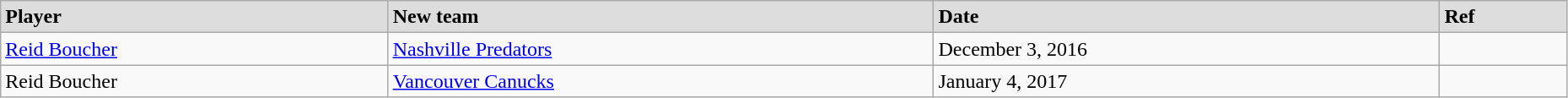<table class="wikitable" width=98%>
<tr style="background:#ddd;">
<td><strong>Player</strong></td>
<td><strong>New team</strong></td>
<td><strong>Date</strong></td>
<td><strong>Ref</strong></td>
</tr>
<tr>
<td><a href='#'>Reid Boucher</a></td>
<td><a href='#'>Nashville Predators</a></td>
<td>December 3, 2016</td>
<td></td>
</tr>
<tr>
<td>Reid Boucher</td>
<td><a href='#'>Vancouver Canucks</a></td>
<td>January 4, 2017</td>
<td></td>
</tr>
</table>
